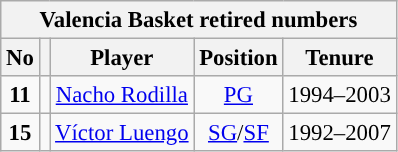<table class="wikitable sortable" style="font-size: 95%; text-align:center;">
<tr>
<th colspan=6>Valencia Basket retired numbers</th>
</tr>
<tr>
<th>No</th>
<th></th>
<th>Player</th>
<th>Position</th>
<th>Tenure</th>
</tr>
<tr>
<td><strong>11</strong></td>
<td></td>
<td><a href='#'>Nacho Rodilla</a></td>
<td><a href='#'>PG</a></td>
<td>1994–2003</td>
</tr>
<tr>
<td><strong>15</strong></td>
<td></td>
<td><a href='#'>Víctor Luengo</a></td>
<td><a href='#'>SG</a>/<a href='#'>SF</a></td>
<td>1992–2007</td>
</tr>
</table>
